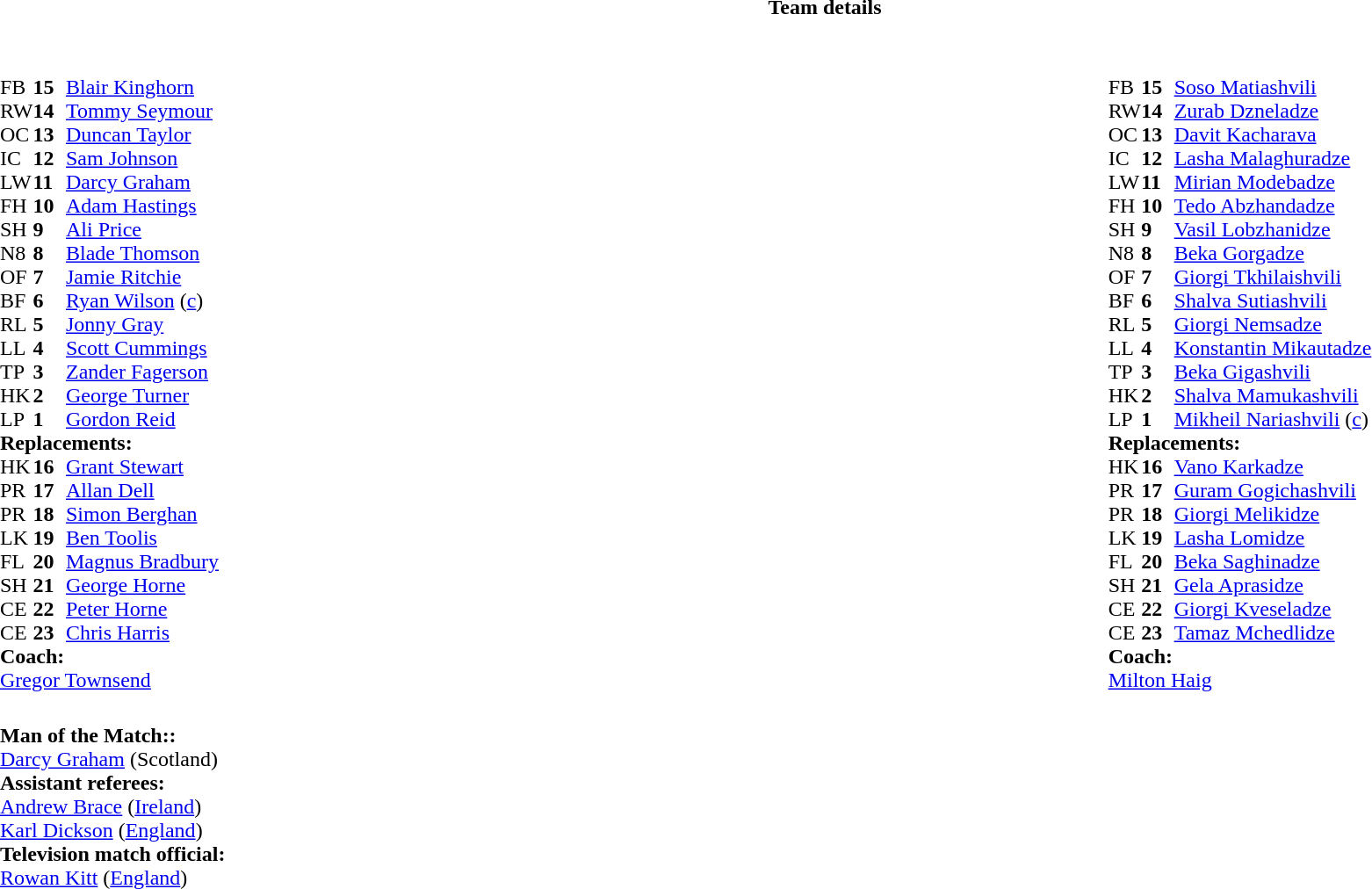<table border="0" style="width:100%;" class="collapsible collapsed">
<tr>
<th>Team details</th>
</tr>
<tr>
<td><br><table style="width:100%;">
<tr>
<td style="vertical-align:top; width:50%;"><br><table style="font-size: 100%" cellspacing="0" cellpadding="0">
<tr>
<th width="25"></th>
<th width="25"></th>
</tr>
<tr>
<td>FB</td>
<td><strong>15</strong></td>
<td><a href='#'>Blair Kinghorn</a></td>
<td></td>
<td></td>
</tr>
<tr>
<td>RW</td>
<td><strong>14</strong></td>
<td><a href='#'>Tommy Seymour</a></td>
</tr>
<tr>
<td>OC</td>
<td><strong>13</strong></td>
<td><a href='#'>Duncan Taylor</a></td>
</tr>
<tr>
<td>IC</td>
<td><strong>12</strong></td>
<td><a href='#'>Sam Johnson</a></td>
<td></td>
<td></td>
</tr>
<tr>
<td>LW</td>
<td><strong>11</strong></td>
<td><a href='#'>Darcy Graham</a></td>
</tr>
<tr>
<td>FH</td>
<td><strong>10</strong></td>
<td><a href='#'>Adam Hastings</a></td>
</tr>
<tr>
<td>SH</td>
<td><strong>9</strong></td>
<td><a href='#'>Ali Price</a></td>
<td></td>
<td></td>
</tr>
<tr>
<td>N8</td>
<td><strong>8</strong></td>
<td><a href='#'>Blade Thomson</a></td>
<td></td>
<td></td>
<td></td>
</tr>
<tr>
<td>OF</td>
<td><strong>7</strong></td>
<td><a href='#'>Jamie Ritchie</a></td>
<td></td>
<td></td>
</tr>
<tr>
<td>BF</td>
<td><strong>6</strong></td>
<td><a href='#'>Ryan Wilson</a> (<a href='#'>c</a>)</td>
</tr>
<tr>
<td>RL</td>
<td><strong>5</strong></td>
<td><a href='#'>Jonny Gray</a></td>
<td></td>
<td></td>
</tr>
<tr>
<td>LL</td>
<td><strong>4</strong></td>
<td><a href='#'>Scott Cummings</a></td>
</tr>
<tr>
<td>TP</td>
<td><strong>3</strong></td>
<td><a href='#'>Zander Fagerson</a></td>
<td></td>
<td></td>
<td></td>
<td></td>
</tr>
<tr>
<td>HK</td>
<td><strong>2</strong></td>
<td><a href='#'>George Turner</a></td>
</tr>
<tr>
<td>LP</td>
<td><strong>1</strong></td>
<td><a href='#'>Gordon Reid</a></td>
<td></td>
<td></td>
</tr>
<tr>
<td colspan="3"><strong>Replacements:</strong></td>
</tr>
<tr>
<td>HK</td>
<td><strong>16</strong></td>
<td><a href='#'>Grant Stewart</a></td>
<td></td>
<td></td>
<td></td>
</tr>
<tr>
<td>PR</td>
<td><strong>17</strong></td>
<td><a href='#'>Allan Dell</a></td>
<td></td>
<td></td>
</tr>
<tr>
<td>PR</td>
<td><strong>18</strong></td>
<td><a href='#'>Simon Berghan</a></td>
<td></td>
<td></td>
<td></td>
<td></td>
</tr>
<tr>
<td>LK</td>
<td><strong>19</strong></td>
<td><a href='#'>Ben Toolis</a></td>
<td></td>
<td></td>
<td></td>
</tr>
<tr>
<td>FL</td>
<td><strong>20</strong></td>
<td><a href='#'>Magnus Bradbury</a></td>
<td></td>
<td></td>
</tr>
<tr>
<td>SH</td>
<td><strong>21</strong></td>
<td><a href='#'>George Horne</a></td>
<td></td>
<td></td>
</tr>
<tr>
<td>CE</td>
<td><strong>22</strong></td>
<td><a href='#'>Peter Horne</a></td>
<td></td>
<td></td>
</tr>
<tr>
<td>CE</td>
<td><strong>23</strong></td>
<td><a href='#'>Chris Harris</a></td>
<td></td>
<td></td>
</tr>
<tr>
<td colspan="3"><strong>Coach:</strong></td>
</tr>
<tr>
<td colspan="4"> <a href='#'>Gregor Townsend</a></td>
</tr>
</table>
</td>
<td style="vertical-align:top"></td>
<td style="vertical-align:top; width:50%;"><br><table cellspacing="0" cellpadding="0" style="font-size:100%; margin:auto;">
<tr>
<th width="25"></th>
<th width="25"></th>
</tr>
<tr>
<td>FB</td>
<td><strong>15</strong></td>
<td><a href='#'>Soso Matiashvili</a></td>
</tr>
<tr>
<td>RW</td>
<td><strong>14</strong></td>
<td><a href='#'>Zurab Dzneladze</a></td>
<td></td>
</tr>
<tr>
<td>OC</td>
<td><strong>13</strong></td>
<td><a href='#'>Davit Kacharava</a></td>
<td></td>
<td></td>
</tr>
<tr>
<td>IC</td>
<td><strong>12</strong></td>
<td><a href='#'>Lasha Malaghuradze</a></td>
<td></td>
<td></td>
</tr>
<tr>
<td>LW</td>
<td><strong>11</strong></td>
<td><a href='#'>Mirian Modebadze</a></td>
</tr>
<tr>
<td>FH</td>
<td><strong>10</strong></td>
<td><a href='#'>Tedo Abzhandadze</a></td>
</tr>
<tr>
<td>SH</td>
<td><strong>9</strong></td>
<td><a href='#'>Vasil Lobzhanidze</a></td>
<td></td>
<td></td>
</tr>
<tr>
<td>N8</td>
<td><strong>8</strong></td>
<td><a href='#'>Beka Gorgadze</a></td>
</tr>
<tr>
<td>OF</td>
<td><strong>7</strong></td>
<td><a href='#'>Giorgi Tkhilaishvili</a></td>
</tr>
<tr>
<td>BF</td>
<td><strong>6</strong></td>
<td><a href='#'>Shalva Sutiashvili</a></td>
<td></td>
<td></td>
<td></td>
<td></td>
</tr>
<tr>
<td>RL</td>
<td><strong>5</strong></td>
<td><a href='#'>Giorgi Nemsadze</a></td>
</tr>
<tr>
<td>LL</td>
<td><strong>4</strong></td>
<td><a href='#'>Konstantin Mikautadze</a></td>
<td></td>
<td></td>
</tr>
<tr>
<td>TP</td>
<td><strong>3</strong></td>
<td><a href='#'>Beka Gigashvili</a></td>
<td></td>
<td></td>
<td></td>
</tr>
<tr>
<td>HK</td>
<td><strong>2</strong></td>
<td><a href='#'>Shalva Mamukashvili</a></td>
<td></td>
<td></td>
</tr>
<tr>
<td>LP</td>
<td><strong>1</strong></td>
<td><a href='#'>Mikheil Nariashvili</a> (<a href='#'>c</a>)</td>
<td></td>
<td></td>
<td></td>
<td></td>
</tr>
<tr>
<td colspan="3"><strong>Replacements:</strong></td>
</tr>
<tr>
<td>HK</td>
<td><strong>16</strong></td>
<td><a href='#'>Vano Karkadze</a></td>
<td></td>
<td></td>
</tr>
<tr>
<td>PR</td>
<td><strong>17</strong></td>
<td><a href='#'>Guram Gogichashvili</a></td>
<td></td>
<td></td>
<td></td>
<td></td>
</tr>
<tr>
<td>PR</td>
<td><strong>18</strong></td>
<td><a href='#'>Giorgi Melikidze</a></td>
<td></td>
<td></td>
<td></td>
</tr>
<tr>
<td>LK</td>
<td><strong>19</strong></td>
<td><a href='#'>Lasha Lomidze</a></td>
<td></td>
<td></td>
</tr>
<tr>
<td>FL</td>
<td><strong>20</strong></td>
<td><a href='#'>Beka Saghinadze</a></td>
<td></td>
<td></td>
<td></td>
<td></td>
</tr>
<tr>
<td>SH</td>
<td><strong>21</strong></td>
<td><a href='#'>Gela Aprasidze</a></td>
<td></td>
<td></td>
</tr>
<tr>
<td>CE</td>
<td><strong>22</strong></td>
<td><a href='#'>Giorgi Kveseladze</a></td>
<td></td>
<td></td>
</tr>
<tr>
<td>CE</td>
<td><strong>23</strong></td>
<td><a href='#'>Tamaz Mchedlidze</a></td>
<td></td>
<td></td>
</tr>
<tr>
<td colspan="3"><strong>Coach:</strong></td>
</tr>
<tr>
<td colspan="4"> <a href='#'>Milton Haig</a></td>
</tr>
</table>
</td>
</tr>
</table>
<table style="width:50%">
<tr>
<td><br><strong>Man of the Match::</strong>
<br><a href='#'>Darcy Graham</a> (Scotland)<br><strong>Assistant referees:</strong>
<br><a href='#'>Andrew Brace</a> (<a href='#'>Ireland</a>)
<br><a href='#'>Karl Dickson</a> (<a href='#'>England</a>)
<br><strong>Television match official:</strong>
<br><a href='#'>Rowan Kitt</a> (<a href='#'>England</a>)</td>
</tr>
</table>
</td>
</tr>
</table>
